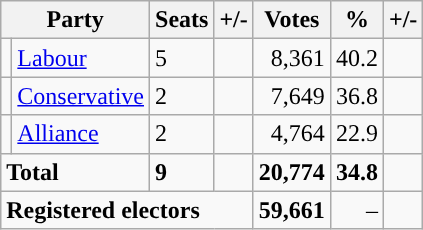<table class="wikitable sortable">
<tr>
<th colspan="2">Party</th>
<th>Seats</th>
<th>+/-</th>
<th>Votes</th>
<th>%</th>
<th>+/-</th>
</tr>
<tr>
<td style="background-color: "></td>
<td><a href='#'>Labour</a></td>
<td>5</td>
<td></td>
<td style="text-align:right;">8,361</td>
<td style="text-align:righ\t;">40.2</td>
<td style="text-align:right;"></td>
</tr>
<tr>
<td style="background-color: "></td>
<td><a href='#'>Conservative</a></td>
<td>2</td>
<td></td>
<td style="text-align:right;">7,649</td>
<td style="text-align:right;">36.8</td>
<td style="text-align:right;"></td>
</tr>
<tr>
<td style="background-color: "></td>
<td><a href='#'>Alliance</a></td>
<td>2</td>
<td></td>
<td style="text-align:right;">4,764</td>
<td style="text-align:right;">22.9</td>
<td style="text-align:right;"></td>
</tr>
<tr>
<td colspan="2"><strong>Total</strong></td>
<td><strong>9</strong></td>
<td></td>
<td style="text-align:right;"><strong>20,774</strong></td>
<td style="text-align:right;"><strong>34.8</strong></td>
<td style="text-align:right;"></td>
</tr>
<tr>
<td colspan="4"><strong>Registered electors</strong></td>
<td style="text-align:right;"><strong>59,661</strong></td>
<td style="text-align:right;">–</td>
<td style="text-align:right;"></td>
</tr>
</table>
